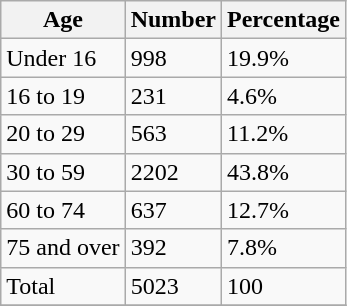<table class="wikitable">
<tr>
<th>Age</th>
<th>Number</th>
<th>Percentage</th>
</tr>
<tr>
<td>Under 16</td>
<td>998</td>
<td>19.9%</td>
</tr>
<tr>
<td>16 to 19</td>
<td>231</td>
<td>4.6%</td>
</tr>
<tr>
<td>20 to 29</td>
<td>563</td>
<td>11.2%</td>
</tr>
<tr>
<td>30 to 59</td>
<td>2202</td>
<td>43.8%</td>
</tr>
<tr>
<td>60 to 74</td>
<td>637</td>
<td>12.7%</td>
</tr>
<tr>
<td>75 and over</td>
<td>392</td>
<td>7.8%</td>
</tr>
<tr>
<td>Total</td>
<td>5023</td>
<td>100</td>
</tr>
<tr>
</tr>
</table>
